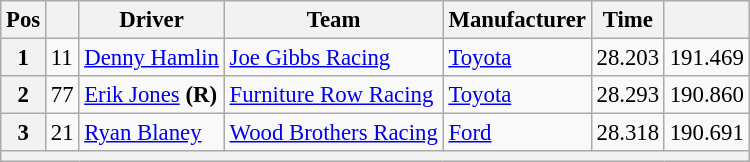<table class="wikitable" style="font-size:95%">
<tr>
<th>Pos</th>
<th></th>
<th>Driver</th>
<th>Team</th>
<th>Manufacturer</th>
<th>Time</th>
<th></th>
</tr>
<tr>
<th>1</th>
<td>11</td>
<td><a href='#'>Denny Hamlin</a></td>
<td><a href='#'>Joe Gibbs Racing</a></td>
<td><a href='#'>Toyota</a></td>
<td>28.203</td>
<td>191.469</td>
</tr>
<tr>
<th>2</th>
<td>77</td>
<td><a href='#'>Erik Jones</a> <strong>(R)</strong></td>
<td><a href='#'>Furniture Row Racing</a></td>
<td><a href='#'>Toyota</a></td>
<td>28.293</td>
<td>190.860</td>
</tr>
<tr>
<th>3</th>
<td>21</td>
<td><a href='#'>Ryan Blaney</a></td>
<td><a href='#'>Wood Brothers Racing</a></td>
<td><a href='#'>Ford</a></td>
<td>28.318</td>
<td>190.691</td>
</tr>
<tr>
<th colspan="7"></th>
</tr>
</table>
